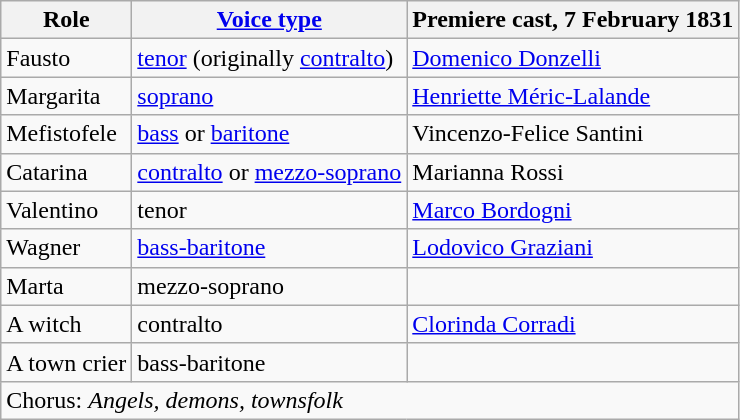<table class="wikitable">
<tr>
<th>Role</th>
<th><a href='#'>Voice type</a></th>
<th>Premiere cast, 7 February 1831</th>
</tr>
<tr>
<td>Fausto</td>
<td><a href='#'>tenor</a> (originally <a href='#'>contralto</a>)</td>
<td><a href='#'>Domenico Donzelli</a></td>
</tr>
<tr>
<td>Margarita</td>
<td><a href='#'>soprano</a></td>
<td><a href='#'>Henriette Méric-Lalande</a></td>
</tr>
<tr>
<td>Mefistofele</td>
<td><a href='#'>bass</a> or <a href='#'>baritone</a></td>
<td>Vincenzo-Felice Santini</td>
</tr>
<tr>
<td>Catarina</td>
<td><a href='#'>contralto</a> or <a href='#'>mezzo-soprano</a></td>
<td>Marianna Rossi</td>
</tr>
<tr>
<td>Valentino</td>
<td>tenor</td>
<td><a href='#'>Marco Bordogni</a></td>
</tr>
<tr>
<td>Wagner</td>
<td><a href='#'>bass-baritone</a></td>
<td><a href='#'>Lodovico Graziani</a></td>
</tr>
<tr>
<td>Marta</td>
<td>mezzo-soprano</td>
<td></td>
</tr>
<tr>
<td>A witch</td>
<td>contralto</td>
<td><a href='#'>Clorinda Corradi</a></td>
</tr>
<tr>
<td>A town crier</td>
<td>bass-baritone</td>
<td></td>
</tr>
<tr>
<td colspan="5" style=max-width:60em>Chorus: <em>Angels, demons, townsfolk</em></td>
</tr>
</table>
